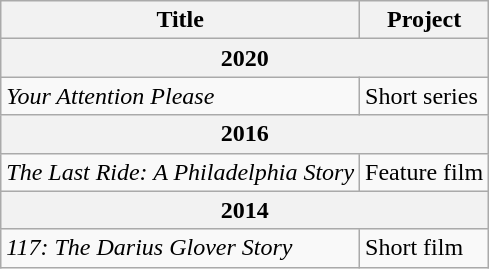<table class="wikitable">
<tr>
<th>Title</th>
<th>Project</th>
</tr>
<tr>
<th colspan="2">2020</th>
</tr>
<tr>
<td><em>Your Attention Please</em></td>
<td>Short series</td>
</tr>
<tr>
<th colspan="2">2016</th>
</tr>
<tr>
<td><em>The Last Ride: A Philadelphia Story</em></td>
<td>Feature film</td>
</tr>
<tr>
<th colspan="2">2014</th>
</tr>
<tr>
<td><em>117: The Darius Glover Story </em></td>
<td>Short film</td>
</tr>
</table>
